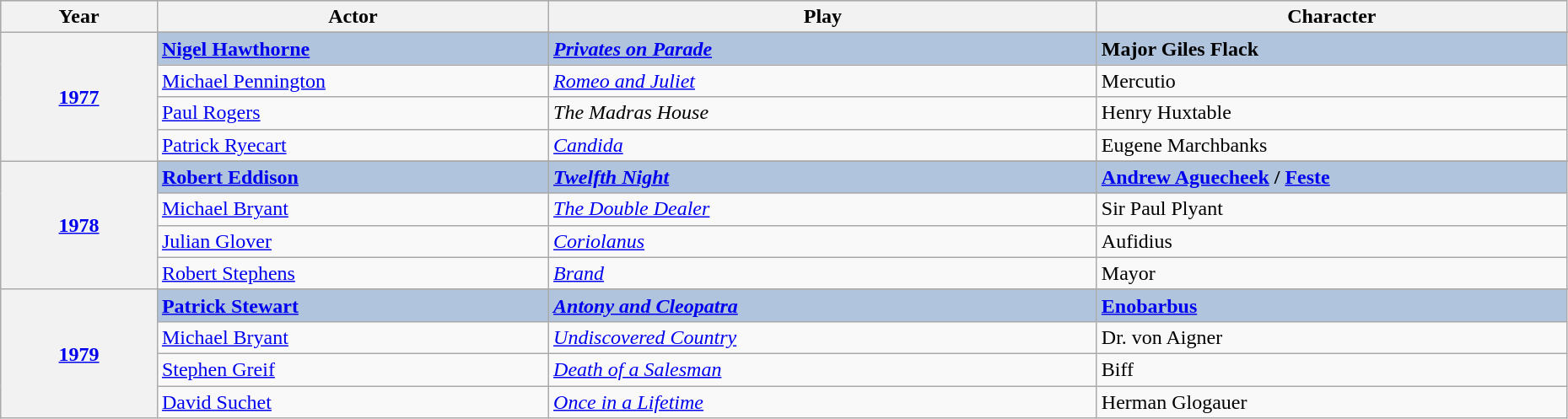<table class="wikitable" style="width:98%;">
<tr style="background:#bebebe;">
<th style="width:10%;">Year</th>
<th style="width:25%;">Actor</th>
<th style="width:35%;">Play</th>
<th style="width:30%;">Character</th>
</tr>
<tr>
<th rowspan="5" align="center"><a href='#'>1977</a></th>
</tr>
<tr style="background:#B0C4DE">
<td><strong><a href='#'>Nigel Hawthorne</a></strong></td>
<td><strong><em><a href='#'>Privates on Parade</a></em></strong></td>
<td><strong>Major Giles Flack</strong></td>
</tr>
<tr>
<td><a href='#'>Michael Pennington</a></td>
<td><em><a href='#'>Romeo and Juliet</a></em></td>
<td>Mercutio</td>
</tr>
<tr>
<td><a href='#'>Paul Rogers</a></td>
<td><em>The Madras House</em></td>
<td>Henry Huxtable</td>
</tr>
<tr>
<td><a href='#'>Patrick Ryecart</a></td>
<td><em><a href='#'>Candida</a></em></td>
<td>Eugene Marchbanks</td>
</tr>
<tr>
<th rowspan="5" align="center"><a href='#'>1978</a></th>
</tr>
<tr style="background:#B0C4DE">
<td><strong><a href='#'>Robert Eddison</a></strong></td>
<td><strong><em><a href='#'>Twelfth Night</a></em></strong></td>
<td><strong><a href='#'>Andrew Aguecheek</a> / <a href='#'>Feste</a></strong></td>
</tr>
<tr>
<td><a href='#'>Michael Bryant</a></td>
<td><em><a href='#'>The Double Dealer</a></em></td>
<td>Sir Paul Plyant</td>
</tr>
<tr>
<td><a href='#'>Julian Glover</a></td>
<td><em><a href='#'>Coriolanus</a></em></td>
<td>Aufidius</td>
</tr>
<tr>
<td><a href='#'>Robert Stephens</a></td>
<td><em><a href='#'>Brand</a></em></td>
<td>Mayor</td>
</tr>
<tr>
<th rowspan="5" align="center"><a href='#'>1979</a></th>
</tr>
<tr style="background:#B0C4DE">
<td><strong><a href='#'>Patrick Stewart</a></strong></td>
<td><strong><em><a href='#'>Antony and Cleopatra</a></em></strong></td>
<td><strong><a href='#'>Enobarbus</a></strong></td>
</tr>
<tr>
<td><a href='#'>Michael Bryant</a></td>
<td><em><a href='#'>Undiscovered Country</a></em></td>
<td>Dr. von Aigner</td>
</tr>
<tr>
<td><a href='#'>Stephen Greif</a></td>
<td><em><a href='#'>Death of a Salesman</a></em></td>
<td>Biff</td>
</tr>
<tr>
<td><a href='#'>David Suchet</a></td>
<td><em><a href='#'>Once in a Lifetime</a></em></td>
<td>Herman Glogauer</td>
</tr>
</table>
